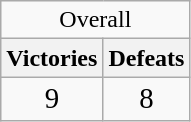<table class="wikitable">
<tr>
<td align=center colspan=2>Overall</td>
</tr>
<tr>
<th>Victories</th>
<th>Defeats</th>
</tr>
<tr>
<td align=center><big>9</big></td>
<td align=center><big>8</big></td>
</tr>
</table>
